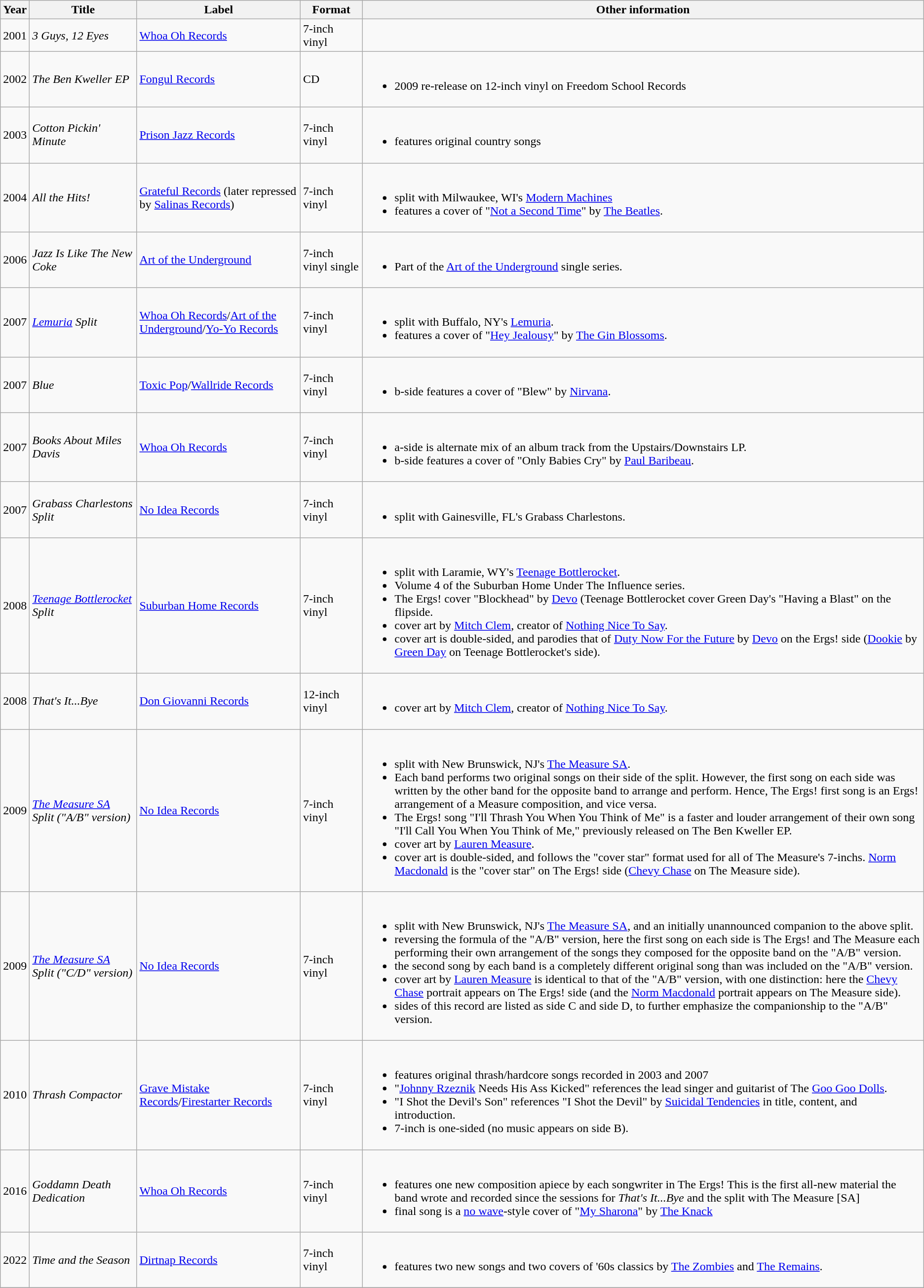<table class="wikitable">
<tr>
<th>Year</th>
<th>Title</th>
<th>Label</th>
<th>Format</th>
<th>Other information</th>
</tr>
<tr>
<td>2001</td>
<td><em>3 Guys, 12 Eyes</em></td>
<td><a href='#'>Whoa Oh Records</a></td>
<td>7-inch vinyl</td>
<td></td>
</tr>
<tr>
<td>2002</td>
<td><em>The Ben Kweller EP</em></td>
<td><a href='#'>Fongul Records</a></td>
<td>CD</td>
<td><br><ul><li>2009 re-release on 12-inch vinyl on Freedom School Records</li></ul></td>
</tr>
<tr>
<td>2003</td>
<td><em>Cotton Pickin' Minute</em></td>
<td><a href='#'>Prison Jazz Records</a></td>
<td>7-inch vinyl</td>
<td><br><ul><li>features original country songs</li></ul></td>
</tr>
<tr>
<td>2004</td>
<td><em>All the Hits!</em></td>
<td><a href='#'>Grateful Records</a> (later repressed by <a href='#'>Salinas Records</a>)</td>
<td>7-inch vinyl</td>
<td><br><ul><li>split with Milwaukee, WI's <a href='#'>Modern Machines</a></li><li>features a cover of "<a href='#'>Not a Second Time</a>" by <a href='#'>The Beatles</a>.</li></ul></td>
</tr>
<tr>
<td>2006</td>
<td><em>Jazz Is Like The New Coke</em></td>
<td><a href='#'>Art of the Underground</a></td>
<td>7-inch vinyl single</td>
<td><br><ul><li>Part of the <a href='#'>Art of the Underground</a> single series.</li></ul></td>
</tr>
<tr>
<td>2007</td>
<td><em><a href='#'>Lemuria</a> Split</em></td>
<td><a href='#'>Whoa Oh Records</a>/<a href='#'>Art of the Underground</a>/<a href='#'>Yo-Yo Records</a></td>
<td>7-inch vinyl</td>
<td><br><ul><li>split with Buffalo, NY's <a href='#'>Lemuria</a>.</li><li>features a cover of "<a href='#'>Hey Jealousy</a>" by <a href='#'>The Gin Blossoms</a>.</li></ul></td>
</tr>
<tr>
<td>2007</td>
<td><em>Blue</em></td>
<td><a href='#'>Toxic Pop</a>/<a href='#'>Wallride Records</a></td>
<td>7-inch vinyl</td>
<td><br><ul><li>b-side features a cover of "Blew" by <a href='#'>Nirvana</a>.</li></ul></td>
</tr>
<tr>
<td>2007</td>
<td><em>Books About Miles Davis</em></td>
<td><a href='#'>Whoa Oh Records</a></td>
<td>7-inch vinyl</td>
<td><br><ul><li>a-side is alternate mix of an album track from the Upstairs/Downstairs LP.</li><li>b-side features a cover of "Only Babies Cry" by <a href='#'>Paul Baribeau</a>.</li></ul></td>
</tr>
<tr>
<td>2007</td>
<td><em>Grabass Charlestons Split</em></td>
<td><a href='#'>No Idea Records</a></td>
<td>7-inch vinyl</td>
<td><br><ul><li>split with Gainesville, FL's Grabass Charlestons.</li></ul></td>
</tr>
<tr>
<td>2008</td>
<td><em><a href='#'>Teenage Bottlerocket</a> Split</em></td>
<td><a href='#'>Suburban Home Records</a></td>
<td>7-inch vinyl</td>
<td><br><ul><li>split with Laramie, WY's <a href='#'>Teenage Bottlerocket</a>.</li><li>Volume 4 of the Suburban Home Under The Influence series.</li><li>The Ergs! cover "Blockhead" by <a href='#'>Devo</a> (Teenage Bottlerocket cover Green Day's "Having a Blast" on the flipside.</li><li>cover art by <a href='#'>Mitch Clem</a>, creator of <a href='#'>Nothing Nice To Say</a>.</li><li>cover art is double-sided, and parodies that of <a href='#'>Duty Now For the Future</a> by <a href='#'>Devo</a> on the Ergs! side (<a href='#'>Dookie</a> by <a href='#'>Green Day</a> on Teenage Bottlerocket's side).</li></ul></td>
</tr>
<tr>
<td>2008</td>
<td><em>That's It...Bye</em></td>
<td><a href='#'>Don Giovanni Records</a></td>
<td>12-inch vinyl</td>
<td><br><ul><li>cover art by <a href='#'>Mitch Clem</a>, creator of <a href='#'>Nothing Nice To Say</a>.</li></ul></td>
</tr>
<tr>
<td>2009</td>
<td><em><a href='#'>The Measure SA</a> Split ("A/B" version)</em></td>
<td><a href='#'>No Idea Records</a></td>
<td>7-inch vinyl</td>
<td><br><ul><li>split with New Brunswick, NJ's <a href='#'>The Measure SA</a>.</li><li>Each band performs two original songs on their side of the split. However, the first song on each side was written by the other band for the opposite band to arrange and perform. Hence, The Ergs! first song is an Ergs! arrangement of a Measure composition, and vice versa.</li><li>The Ergs! song "I'll Thrash You When You Think of Me" is a faster and louder arrangement of their own song "I'll Call You When You Think of Me," previously released on The Ben Kweller EP.</li><li>cover art by <a href='#'>Lauren Measure</a>.</li><li>cover art is double-sided, and follows the "cover star" format used for all of The Measure's 7-inchs. <a href='#'>Norm Macdonald</a> is the "cover star" on The Ergs! side (<a href='#'>Chevy Chase</a> on The Measure side).</li></ul></td>
</tr>
<tr>
<td>2009</td>
<td><em><a href='#'>The Measure SA</a> Split ("C/D" version)</em></td>
<td><a href='#'>No Idea Records</a></td>
<td>7-inch vinyl</td>
<td><br><ul><li>split with New Brunswick, NJ's <a href='#'>The Measure SA</a>, and an initially unannounced companion to the above split.</li><li>reversing the formula of the "A/B" version, here the first song on each side is The Ergs! and The Measure each performing their own arrangement of the songs they composed for the opposite band on the "A/B" version.</li><li>the second song by each band is a completely different original song than was included on the "A/B" version.</li><li>cover art by <a href='#'>Lauren Measure</a> is identical to that of the "A/B" version, with one distinction: here the <a href='#'>Chevy Chase</a> portrait appears on The Ergs! side (and the <a href='#'>Norm Macdonald</a> portrait appears on The Measure side).</li><li>sides of this record are listed as side C and side D, to further emphasize the companionship to the "A/B" version.</li></ul></td>
</tr>
<tr>
<td>2010</td>
<td><em>Thrash Compactor</em></td>
<td><a href='#'>Grave Mistake Records</a>/<a href='#'>Firestarter Records</a></td>
<td>7-inch vinyl</td>
<td><br><ul><li>features original thrash/hardcore songs recorded in 2003 and 2007</li><li>"<a href='#'>Johnny Rzeznik</a> Needs His Ass Kicked" references the lead singer and guitarist of The <a href='#'>Goo Goo Dolls</a>.</li><li>"I Shot the Devil's Son" references "I Shot the Devil" by <a href='#'>Suicidal Tendencies</a> in title, content, and introduction.</li><li>7-inch is one-sided (no music appears on side B).</li></ul></td>
</tr>
<tr>
<td>2016</td>
<td><em>Goddamn Death Dedication</em></td>
<td><a href='#'>Whoa Oh Records</a></td>
<td>7-inch vinyl</td>
<td><br><ul><li>features one new composition apiece by each songwriter in The Ergs! This is the first all-new material the band wrote and recorded since the sessions for <em>That's It...Bye</em> and the split with The Measure [SA]</li><li>final song is a <a href='#'>no wave</a>-style cover of "<a href='#'>My Sharona</a>" by <a href='#'>The Knack</a></li></ul></td>
</tr>
<tr>
<td>2022</td>
<td><em>Time and the Season</em></td>
<td><a href='#'>Dirtnap Records</a></td>
<td>7-inch vinyl</td>
<td><br><ul><li>features two new songs and two covers of '60s classics by <a href='#'>The Zombies</a> and <a href='#'>The Remains</a>.</li></ul></td>
</tr>
<tr>
</tr>
</table>
